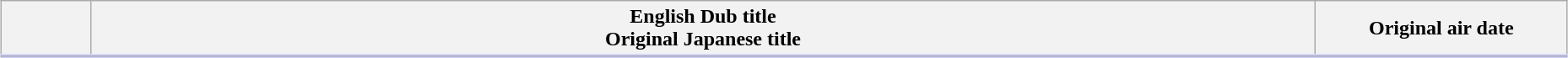<table class="plainrowheaders wikitable" style="width:98%; margin:auto; background:#FFF;">
<tr style="border-bottom: 3px solid #CCF;">
<th style="width:4em;"></th>
<th>English Dub title<br>Original Japanese title</th>
<th style="width:12em;">Original air date</th>
</tr>
<tr>
</tr>
</table>
